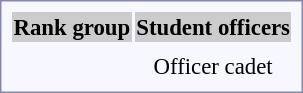<table style="border:1px solid #8888aa; background-color:#f7f8ff; padding:5px; font-size:95%; margin: 0px 12px 12px 0px; text-align:center;">
<tr bgcolor="#CCCCCC">
<th>Rank group</th>
<th>Student officers</th>
</tr>
<tr style="text-align:center;">
<td Rowspan=2><strong></strong></td>
<td></td>
</tr>
<tr style="text-align:center;">
<td>Officer cadet</td>
</tr>
</table>
